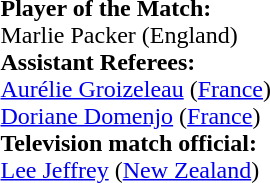<table style="width:100%">
<tr>
<td><br><strong>Player of the Match:</strong>
<br>Marlie Packer (England)<br><strong>Assistant Referees:</strong>
<br><a href='#'>Aurélie Groizeleau</a> (<a href='#'>France</a>)
<br><a href='#'>Doriane Domenjo</a> (<a href='#'>France</a>)
<br><strong>Television match official:</strong>
<br><a href='#'>Lee Jeffrey</a> (<a href='#'>New Zealand</a>)</td>
</tr>
</table>
